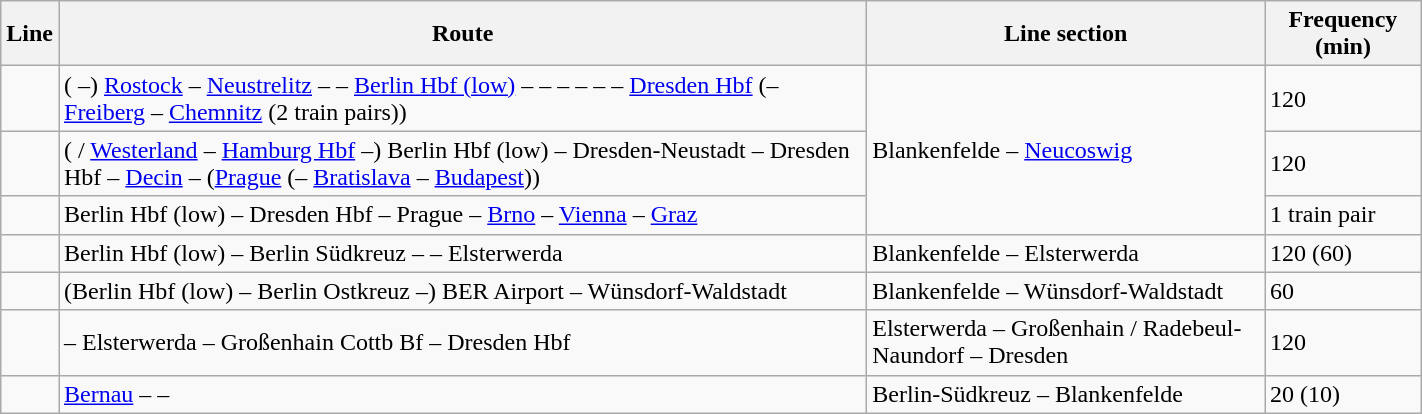<table class="wikitable" width="75%">
<tr class="hintergrundfarbe5">
<th>Line</th>
<th>Route</th>
<th>Line section</th>
<th>Frequency (min)</th>
</tr>
<tr>
<td></td>
<td>( –) <a href='#'>Rostock</a> – <a href='#'>Neustrelitz</a> –  – <a href='#'>Berlin Hbf (low)</a> –  –  –  –  –  – <a href='#'>Dresden Hbf</a> (– <a href='#'>Freiberg</a> – <a href='#'>Chemnitz</a> (2 train pairs))</td>
<td rowspan=3>Blankenfelde – <a href='#'>Neucoswig</a></td>
<td>120</td>
</tr>
<tr>
<td></td>
<td>( / <a href='#'>Westerland</a> – <a href='#'>Hamburg Hbf</a> –) Berlin Hbf (low) – Dresden-Neustadt – Dresden Hbf – <a href='#'>Decin</a> – (<a href='#'>Prague</a> (– <a href='#'>Bratislava</a> – <a href='#'>Budapest</a>))</td>
<td>120</td>
</tr>
<tr>
<td></td>
<td>Berlin Hbf (low) – Dresden Hbf – Prague – <a href='#'>Brno</a> – <a href='#'>Vienna</a> – <a href='#'>Graz</a></td>
<td>1 train pair</td>
</tr>
<tr>
<td></td>
<td>Berlin Hbf (low) – Berlin Südkreuz –  – Elsterwerda</td>
<td>Blankenfelde – Elsterwerda</td>
<td>120 (60)</td>
</tr>
<tr>
<td></td>
<td>(Berlin Hbf (low) – Berlin Ostkreuz –) BER Airport – Wünsdorf-Waldstadt</td>
<td>Blankenfelde – Wünsdorf-Waldstadt</td>
<td>60</td>
</tr>
<tr>
<td></td>
<td> – Elsterwerda – Großenhain Cottb Bf – Dresden Hbf</td>
<td>Elsterwerda – Großenhain / Radebeul-Naundorf – Dresden</td>
<td>120</td>
</tr>
<tr>
<td></td>
<td><a href='#'>Bernau</a> –  – </td>
<td>Berlin-Südkreuz – Blankenfelde</td>
<td>20 (10)</td>
</tr>
</table>
